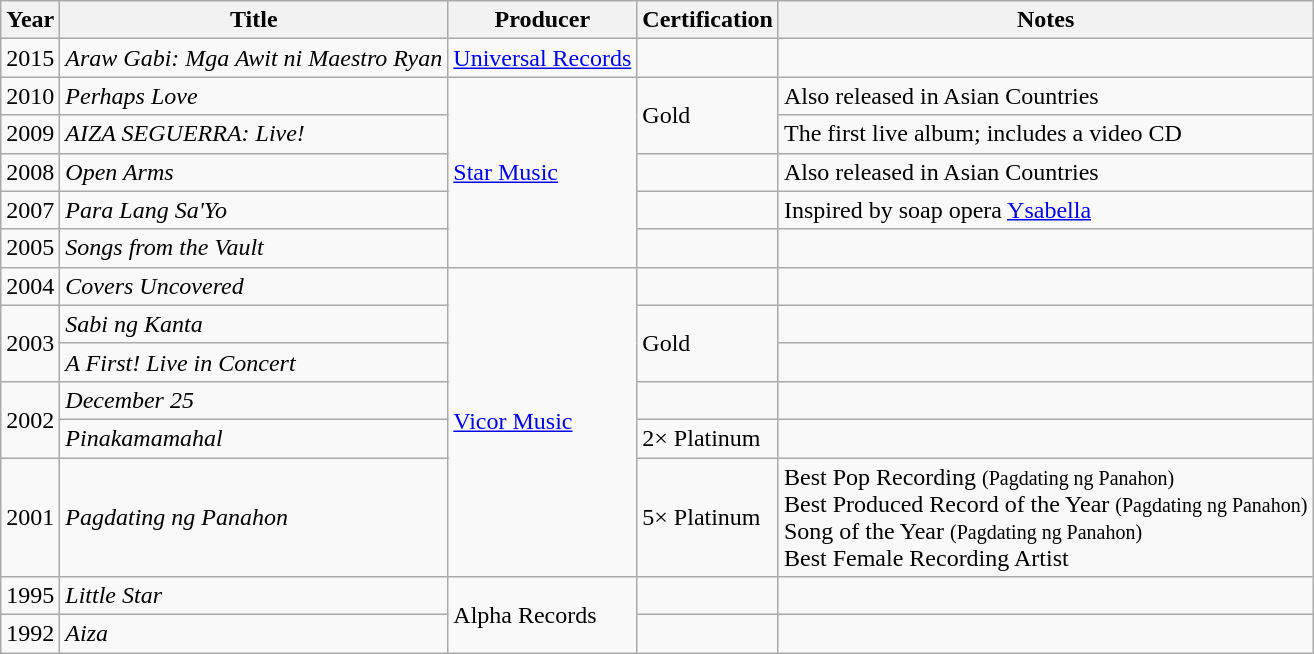<table class="wikitable">
<tr>
<th>Year</th>
<th>Title</th>
<th>Producer</th>
<th>Certification</th>
<th>Notes</th>
</tr>
<tr>
<td>2015</td>
<td><em>Araw Gabi: Mga Awit ni Maestro Ryan</em></td>
<td><a href='#'>Universal Records</a></td>
<td></td>
<td></td>
</tr>
<tr>
<td>2010</td>
<td><em>Perhaps Love</em></td>
<td rowspan="5"><a href='#'>Star Music</a></td>
<td rowspan="2">Gold</td>
<td>Also released in Asian Countries</td>
</tr>
<tr>
<td>2009</td>
<td><em>AIZA SEGUERRA: Live!</em></td>
<td>The first live album; includes a video CD</td>
</tr>
<tr>
<td>2008</td>
<td><em>Open Arms</em></td>
<td></td>
<td>Also released in Asian Countries</td>
</tr>
<tr>
<td>2007</td>
<td><em>Para Lang Sa'Yo</em></td>
<td></td>
<td>Inspired by soap opera <a href='#'>Ysabella</a></td>
</tr>
<tr>
<td>2005</td>
<td><em>Songs from the Vault</em></td>
<td></td>
<td></td>
</tr>
<tr>
<td>2004</td>
<td><em>Covers Uncovered</em></td>
<td rowspan=6><a href='#'>Vicor Music</a></td>
<td></td>
<td></td>
</tr>
<tr>
<td rowspan=2>2003</td>
<td><em>Sabi ng Kanta</em></td>
<td rowspan="2">Gold</td>
<td></td>
</tr>
<tr>
<td><em>A First! Live in Concert</em></td>
<td></td>
</tr>
<tr>
<td rowspan=2>2002</td>
<td><em>December 25</em></td>
<td></td>
<td></td>
</tr>
<tr>
<td><em>Pinakamamahal</em></td>
<td>2× Platinum</td>
<td></td>
</tr>
<tr>
<td>2001</td>
<td><em>Pagdating ng Panahon</em></td>
<td>5× Platinum</td>
<td>Best Pop Recording <small>(Pagdating ng Panahon)</small><br>Best Produced Record of the Year <small>(Pagdating ng Panahon)</small><br> Song of the Year <small>(Pagdating ng Panahon)</small><br>Best Female Recording Artist</td>
</tr>
<tr>
<td>1995</td>
<td><em>Little Star</em></td>
<td rowspan="2">Alpha Records</td>
<td></td>
<td></td>
</tr>
<tr>
<td>1992</td>
<td><em>Aiza</em></td>
<td></td>
<td></td>
</tr>
</table>
